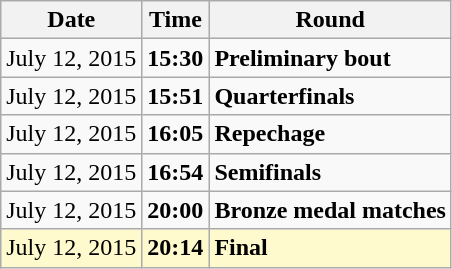<table class="wikitable">
<tr>
<th>Date</th>
<th>Time</th>
<th>Round</th>
</tr>
<tr>
<td>July 12, 2015</td>
<td><strong>15:30</strong></td>
<td><strong>Preliminary bout</strong></td>
</tr>
<tr>
<td>July 12, 2015</td>
<td><strong>15:51</strong></td>
<td><strong>Quarterfinals</strong></td>
</tr>
<tr>
<td>July 12, 2015</td>
<td><strong>16:05</strong></td>
<td><strong>Repechage</strong></td>
</tr>
<tr>
<td>July 12, 2015</td>
<td><strong>16:54</strong></td>
<td><strong>Semifinals</strong></td>
</tr>
<tr>
<td>July 12, 2015</td>
<td><strong>20:00</strong></td>
<td><strong>Bronze medal matches</strong></td>
</tr>
<tr style=background:lemonchiffon>
<td>July 12, 2015</td>
<td><strong>20:14</strong></td>
<td><strong>Final</strong></td>
</tr>
</table>
